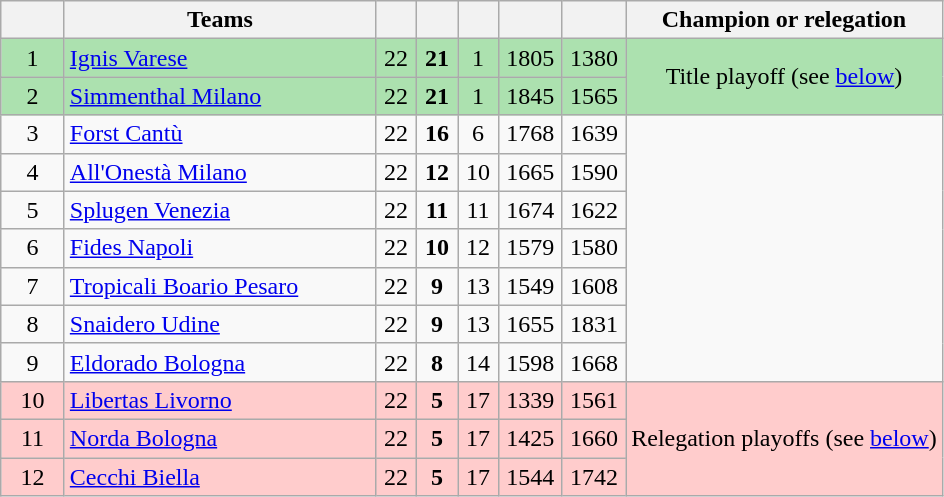<table class="wikitable" style="text-align: center;">
<tr>
<th width=35></th>
<th width=200>Teams</th>
<th width=20></th>
<th width=20></th>
<th width=20></th>
<th width=35></th>
<th width=35></th>
<th>Champion or relegation</th>
</tr>
<tr bgcolor=ACE1AF>
<td>1 </td>
<td align="left"><a href='#'>Ignis Varese</a></td>
<td>22</td>
<td><strong>21</strong></td>
<td>1</td>
<td>1805</td>
<td>1380</td>
<td rowspan=2 align="center">Title playoff (see <a href='#'>below</a>)</td>
</tr>
<tr bgcolor=ACE1AF>
<td>2 </td>
<td align="left"><a href='#'>Simmenthal Milano</a></td>
<td>22</td>
<td><strong>21</strong></td>
<td>1</td>
<td>1845</td>
<td>1565</td>
</tr>
<tr>
<td>3</td>
<td align="left"><a href='#'>Forst Cantù</a></td>
<td>22</td>
<td><strong>16</strong></td>
<td>6</td>
<td>1768</td>
<td>1639</td>
</tr>
<tr>
<td>4</td>
<td align="left"><a href='#'>All'Onestà Milano</a></td>
<td>22</td>
<td><strong>12</strong></td>
<td>10</td>
<td>1665</td>
<td>1590</td>
</tr>
<tr>
<td>5</td>
<td align="left"><a href='#'>Splugen Venezia</a></td>
<td>22</td>
<td><strong>11</strong></td>
<td>11</td>
<td>1674</td>
<td>1622</td>
</tr>
<tr>
<td>6</td>
<td align="left"><a href='#'>Fides Napoli</a></td>
<td>22</td>
<td><strong>10</strong></td>
<td>12</td>
<td>1579</td>
<td>1580</td>
</tr>
<tr>
<td>7 </td>
<td align="left"><a href='#'>Tropicali Boario Pesaro</a></td>
<td>22</td>
<td><strong>9</strong></td>
<td>13</td>
<td>1549</td>
<td>1608</td>
</tr>
<tr>
<td>8 </td>
<td align="left"><a href='#'>Snaidero Udine</a></td>
<td>22</td>
<td><strong>9</strong></td>
<td>13</td>
<td>1655</td>
<td>1831</td>
</tr>
<tr>
<td>9</td>
<td align="left"><a href='#'>Eldorado Bologna</a></td>
<td>22</td>
<td><strong>8</strong></td>
<td>14</td>
<td>1598</td>
<td>1668</td>
</tr>
<tr bgcolor=FFCCCC>
<td>10 </td>
<td align="left"><a href='#'>Libertas Livorno</a></td>
<td>22</td>
<td><strong>5</strong></td>
<td>17</td>
<td>1339</td>
<td>1561</td>
<td rowspan=3 align="center">Relegation playoffs (see <a href='#'>below</a>)</td>
</tr>
<tr bgcolor=FFCCCC>
<td>11 </td>
<td align="left"><a href='#'>Norda Bologna</a></td>
<td>22</td>
<td><strong>5</strong></td>
<td>17</td>
<td>1425</td>
<td>1660</td>
</tr>
<tr bgcolor=FFCCCC>
<td>12 </td>
<td align="left"><a href='#'>Cecchi Biella</a></td>
<td>22</td>
<td><strong>5</strong></td>
<td>17</td>
<td>1544</td>
<td>1742</td>
</tr>
</table>
